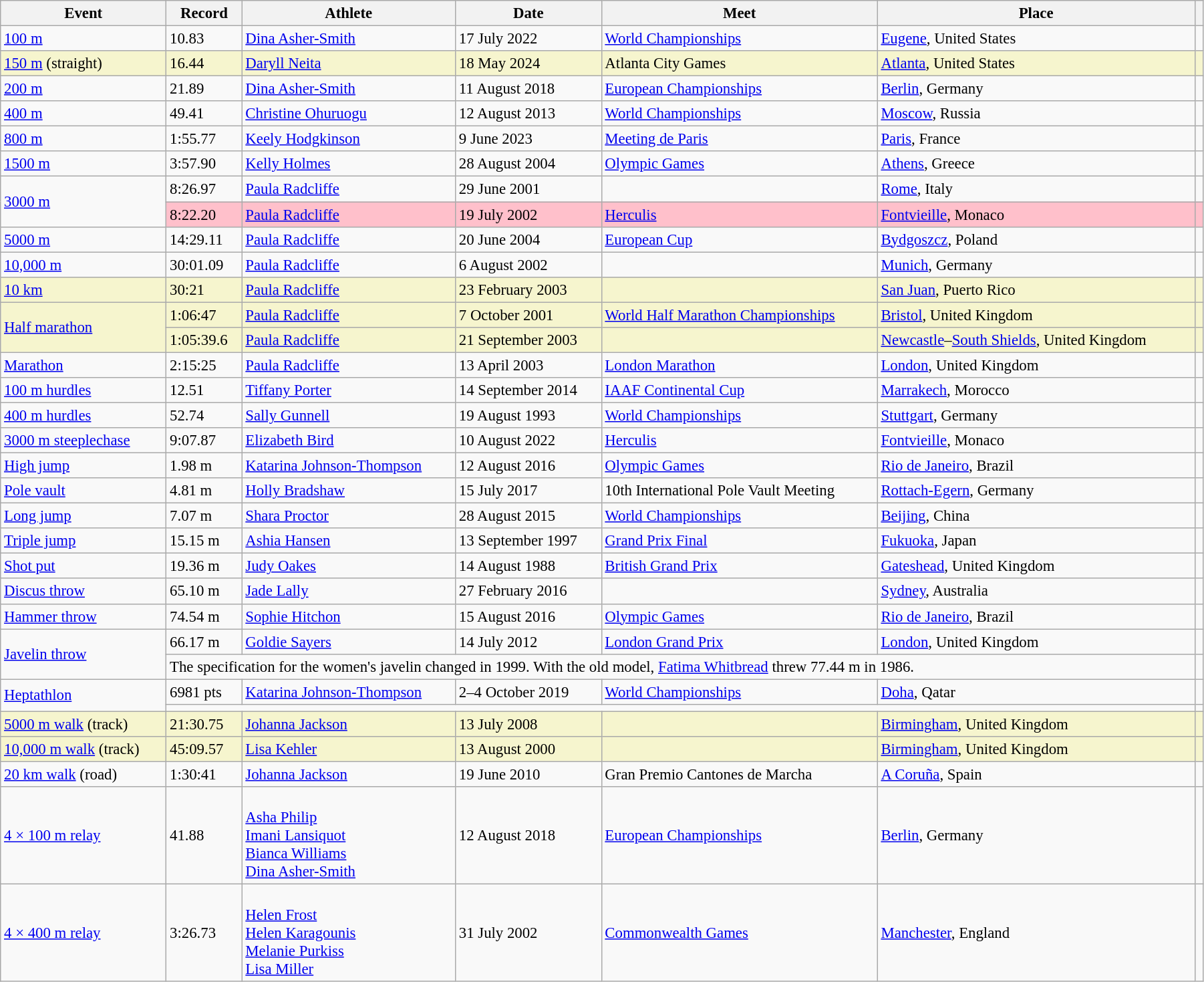<table class="wikitable" style="font-size:95%; width: 95%;">
<tr>
<th>Event</th>
<th>Record</th>
<th>Athlete</th>
<th>Date</th>
<th>Meet</th>
<th>Place</th>
<th></th>
</tr>
<tr>
<td><a href='#'>100 m</a></td>
<td>10.83 </td>
<td><a href='#'>Dina Asher-Smith</a></td>
<td>17 July 2022</td>
<td><a href='#'>World Championships</a></td>
<td><a href='#'>Eugene</a>, United States</td>
<td></td>
</tr>
<tr style="background:#f6F5CE;">
<td><a href='#'>150 m</a> (straight)</td>
<td>16.44 </td>
<td><a href='#'>Daryll Neita</a></td>
<td>18 May 2024</td>
<td>Atlanta City Games</td>
<td><a href='#'>Atlanta</a>, United States</td>
<td></td>
</tr>
<tr>
<td><a href='#'>200 m</a></td>
<td>21.89 </td>
<td><a href='#'>Dina Asher-Smith</a></td>
<td>11 August 2018</td>
<td><a href='#'>European Championships</a></td>
<td><a href='#'>Berlin</a>, Germany</td>
<td></td>
</tr>
<tr>
<td><a href='#'>400 m</a></td>
<td>49.41</td>
<td><a href='#'>Christine Ohuruogu</a></td>
<td>12 August 2013</td>
<td><a href='#'>World Championships</a></td>
<td><a href='#'>Moscow</a>, Russia</td>
<td></td>
</tr>
<tr>
<td><a href='#'>800 m</a></td>
<td>1:55.77</td>
<td><a href='#'>Keely Hodgkinson</a></td>
<td>9 June 2023</td>
<td><a href='#'>Meeting de Paris</a></td>
<td><a href='#'>Paris</a>, France</td>
<td></td>
</tr>
<tr>
<td><a href='#'>1500 m</a></td>
<td>3:57.90</td>
<td><a href='#'>Kelly Holmes</a></td>
<td>28 August 2004</td>
<td><a href='#'>Olympic Games</a></td>
<td><a href='#'>Athens</a>, Greece</td>
<td></td>
</tr>
<tr>
<td rowspan=2><a href='#'>3000 m</a></td>
<td>8:26.97</td>
<td><a href='#'>Paula Radcliffe</a></td>
<td>29 June 2001</td>
<td></td>
<td><a href='#'>Rome</a>, Italy</td>
<td></td>
</tr>
<tr bgcolor=pink>
<td>8:22.20</td>
<td><a href='#'>Paula Radcliffe</a></td>
<td>19 July 2002</td>
<td><a href='#'>Herculis</a></td>
<td><a href='#'>Fontvieille</a>, Monaco</td>
<td></td>
</tr>
<tr>
<td><a href='#'>5000 m</a></td>
<td>14:29.11</td>
<td><a href='#'>Paula Radcliffe</a></td>
<td>20 June 2004</td>
<td><a href='#'>European Cup</a></td>
<td><a href='#'>Bydgoszcz</a>, Poland</td>
<td></td>
</tr>
<tr>
<td><a href='#'>10,000 m</a></td>
<td>30:01.09</td>
<td><a href='#'>Paula Radcliffe</a></td>
<td>6 August 2002</td>
<td></td>
<td><a href='#'>Munich</a>, Germany</td>
<td></td>
</tr>
<tr style="background:#f6F5CE;">
<td><a href='#'>10 km</a></td>
<td>30:21</td>
<td><a href='#'>Paula Radcliffe</a></td>
<td>23 February 2003</td>
<td></td>
<td><a href='#'>San Juan</a>, Puerto Rico</td>
<td></td>
</tr>
<tr style="background:#f6F5CE;">
<td rowspan=2><a href='#'>Half marathon</a></td>
<td>1:06:47</td>
<td><a href='#'>Paula Radcliffe</a></td>
<td>7 October 2001</td>
<td><a href='#'>World Half Marathon Championships</a></td>
<td><a href='#'>Bristol</a>, United Kingdom</td>
<td></td>
</tr>
<tr style="background:#f6F5CE;">
<td>1:05:39.6 </td>
<td><a href='#'>Paula Radcliffe</a></td>
<td>21 September 2003</td>
<td></td>
<td><a href='#'>Newcastle</a>–<a href='#'>South Shields</a>, United Kingdom</td>
<td></td>
</tr>
<tr>
<td><a href='#'>Marathon</a></td>
<td>2:15:25</td>
<td><a href='#'>Paula Radcliffe</a></td>
<td>13 April 2003</td>
<td><a href='#'>London Marathon</a></td>
<td><a href='#'>London</a>, United Kingdom</td>
<td></td>
</tr>
<tr>
<td><a href='#'>100 m hurdles</a></td>
<td>12.51 </td>
<td><a href='#'>Tiffany Porter</a></td>
<td>14 September 2014</td>
<td><a href='#'>IAAF Continental Cup</a></td>
<td><a href='#'>Marrakech</a>, Morocco</td>
<td></td>
</tr>
<tr>
<td><a href='#'>400 m hurdles</a></td>
<td>52.74</td>
<td><a href='#'>Sally Gunnell</a></td>
<td>19 August 1993</td>
<td><a href='#'>World Championships</a></td>
<td><a href='#'>Stuttgart</a>, Germany</td>
<td></td>
</tr>
<tr>
<td><a href='#'>3000 m steeplechase</a></td>
<td>9:07.87</td>
<td><a href='#'>Elizabeth Bird</a></td>
<td>10 August 2022</td>
<td><a href='#'>Herculis</a></td>
<td><a href='#'>Fontvieille</a>, Monaco</td>
<td></td>
</tr>
<tr>
<td><a href='#'>High jump</a></td>
<td>1.98 m</td>
<td><a href='#'>Katarina Johnson-Thompson</a></td>
<td>12 August 2016</td>
<td><a href='#'>Olympic Games</a></td>
<td><a href='#'>Rio de Janeiro</a>, Brazil</td>
<td></td>
</tr>
<tr>
<td><a href='#'>Pole vault</a></td>
<td>4.81 m</td>
<td><a href='#'>Holly Bradshaw</a></td>
<td>15 July 2017</td>
<td>10th International Pole Vault Meeting</td>
<td><a href='#'>Rottach-Egern</a>, Germany</td>
<td></td>
</tr>
<tr>
<td><a href='#'>Long jump</a></td>
<td>7.07 m </td>
<td><a href='#'>Shara Proctor</a></td>
<td>28 August 2015</td>
<td><a href='#'>World Championships</a></td>
<td><a href='#'>Beijing</a>, China</td>
<td></td>
</tr>
<tr>
<td><a href='#'>Triple jump</a></td>
<td>15.15 m </td>
<td><a href='#'>Ashia Hansen</a></td>
<td>13 September 1997</td>
<td><a href='#'>Grand Prix Final</a></td>
<td><a href='#'>Fukuoka</a>, Japan</td>
<td></td>
</tr>
<tr>
<td><a href='#'>Shot put</a></td>
<td>19.36 m</td>
<td><a href='#'>Judy Oakes</a></td>
<td>14 August 1988</td>
<td><a href='#'>British Grand Prix</a></td>
<td><a href='#'>Gateshead</a>, United Kingdom</td>
<td></td>
</tr>
<tr>
<td><a href='#'>Discus throw</a></td>
<td>65.10 m</td>
<td><a href='#'>Jade Lally</a></td>
<td>27 February 2016</td>
<td></td>
<td><a href='#'>Sydney</a>, Australia</td>
<td></td>
</tr>
<tr>
<td><a href='#'>Hammer throw</a></td>
<td>74.54 m</td>
<td><a href='#'>Sophie Hitchon</a></td>
<td>15 August 2016</td>
<td><a href='#'>Olympic Games</a></td>
<td><a href='#'>Rio de Janeiro</a>, Brazil</td>
<td></td>
</tr>
<tr>
<td rowspan=2><a href='#'>Javelin throw</a></td>
<td>66.17 m</td>
<td><a href='#'>Goldie Sayers</a></td>
<td>14 July 2012</td>
<td><a href='#'>London Grand Prix</a></td>
<td><a href='#'>London</a>, United Kingdom</td>
<td></td>
</tr>
<tr>
<td colspan=5>The specification for the  women's javelin changed in 1999. With the old model, <a href='#'>Fatima Whitbread</a> threw 77.44 m in 1986.</td>
<td></td>
</tr>
<tr>
<td rowspan=2><a href='#'>Heptathlon</a></td>
<td>6981 pts</td>
<td><a href='#'>Katarina Johnson-Thompson</a></td>
<td>2–4 October 2019</td>
<td><a href='#'>World Championships</a></td>
<td><a href='#'>Doha</a>, Qatar</td>
<td></td>
</tr>
<tr>
<td colspan=5></td>
<td></td>
</tr>
<tr style="background:#f6F5CE;">
<td><a href='#'>5000 m walk</a> (track)</td>
<td>21:30.75</td>
<td><a href='#'>Johanna Jackson</a></td>
<td>13 July 2008</td>
<td></td>
<td><a href='#'>Birmingham</a>, United Kingdom</td>
<td></td>
</tr>
<tr style="background:#f6F5CE;">
<td><a href='#'>10,000 m walk</a> (track)</td>
<td>45:09.57</td>
<td><a href='#'>Lisa Kehler</a></td>
<td>13 August 2000</td>
<td></td>
<td><a href='#'>Birmingham</a>, United Kingdom</td>
<td></td>
</tr>
<tr>
<td><a href='#'>20 km walk</a> (road)</td>
<td>1:30:41</td>
<td><a href='#'>Johanna Jackson</a></td>
<td>19 June 2010</td>
<td>Gran Premio Cantones de Marcha</td>
<td><a href='#'>A Coruña</a>, Spain</td>
<td></td>
</tr>
<tr>
<td><a href='#'>4 × 100 m relay</a></td>
<td>41.88</td>
<td><br><a href='#'>Asha Philip</a><br><a href='#'>Imani Lansiquot</a><br><a href='#'>Bianca Williams</a><br><a href='#'>Dina Asher-Smith</a></td>
<td>12 August 2018</td>
<td><a href='#'>European Championships</a></td>
<td><a href='#'>Berlin</a>, Germany</td>
<td></td>
</tr>
<tr>
<td><a href='#'>4 × 400 m relay</a></td>
<td>3:26.73</td>
<td><br><a href='#'>Helen Frost</a><br><a href='#'>Helen Karagounis</a><br><a href='#'>Melanie Purkiss</a><br><a href='#'>Lisa Miller</a></td>
<td>31 July 2002</td>
<td><a href='#'>Commonwealth Games</a></td>
<td><a href='#'>Manchester</a>, England</td>
<td></td>
</tr>
</table>
